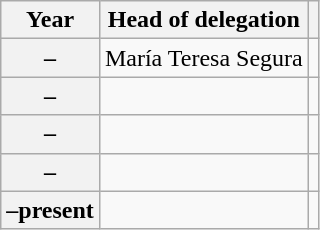<table class="wikitable plainrowheaders">
<tr>
<th>Year</th>
<th>Head of delegation</th>
<th></th>
</tr>
<tr>
<th scope="row">–</th>
<td>María Teresa Segura</td>
<td></td>
</tr>
<tr>
<th scope="row">–</th>
<td></td>
<td></td>
</tr>
<tr>
<th scope="row">–</th>
<td></td>
<td></td>
</tr>
<tr>
<th scope="row">–</th>
<td></td>
<td></td>
</tr>
<tr>
<th scope="row">–present</th>
<td></td>
<td></td>
</tr>
</table>
